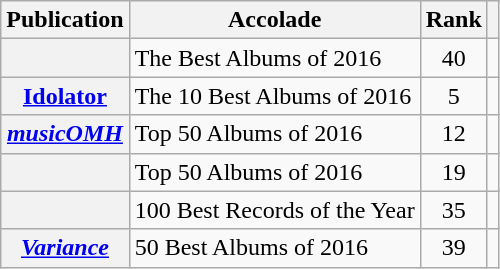<table class="wikitable sortable plainrowheaders">
<tr>
<th scope="col">Publication</th>
<th scope="col">Accolade</th>
<th scope="col">Rank</th>
<th scope="col" class="unsortable"></th>
</tr>
<tr>
<th scope="row"><em></em></th>
<td>The Best Albums of 2016</td>
<td align="center">40</td>
<td align="center"></td>
</tr>
<tr>
<th scope="row"><a href='#'>Idolator</a></th>
<td>The 10 Best Albums of 2016</td>
<td align="center">5</td>
<td align="center"></td>
</tr>
<tr>
<th scope="row"><em><a href='#'>musicOMH</a></em></th>
<td>Top 50 Albums of 2016</td>
<td align="center">12</td>
<td align="center"></td>
</tr>
<tr>
<th scope="row"><em></em></th>
<td>Top 50 Albums of 2016</td>
<td align="center">19</td>
<td align="center"></td>
</tr>
<tr>
<th scope="row"><em></em></th>
<td>100 Best Records of the Year</td>
<td align="center">35</td>
<td align="center"></td>
</tr>
<tr>
<th scope="row"><em><a href='#'>Variance</a></em></th>
<td>50 Best Albums of 2016</td>
<td align="center">39</td>
<td align="center"></td>
</tr>
</table>
